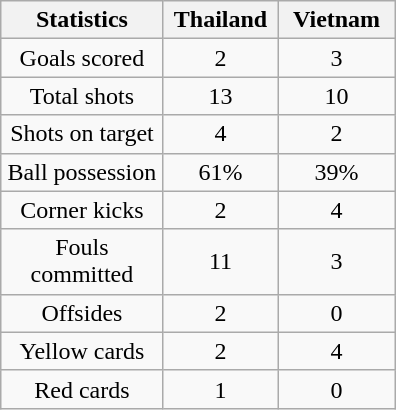<table class="wikitable" style="text-align:center; margin:auto;">
<tr>
<th scope=col width=100>Statistics</th>
<th scope=col width=70>Thailand</th>
<th scope=col width=70>Vietnam</th>
</tr>
<tr>
<td>Goals scored</td>
<td>2</td>
<td>3</td>
</tr>
<tr>
<td>Total shots</td>
<td>13</td>
<td>10</td>
</tr>
<tr>
<td>Shots on target</td>
<td>4</td>
<td>2</td>
</tr>
<tr>
<td>Ball possession</td>
<td>61%</td>
<td>39%</td>
</tr>
<tr>
<td>Corner kicks</td>
<td>2</td>
<td>4</td>
</tr>
<tr>
<td>Fouls committed</td>
<td>11</td>
<td>3</td>
</tr>
<tr>
<td>Offsides</td>
<td>2</td>
<td>0</td>
</tr>
<tr>
<td>Yellow cards</td>
<td>2</td>
<td>4</td>
</tr>
<tr>
<td>Red cards</td>
<td>1</td>
<td>0</td>
</tr>
</table>
